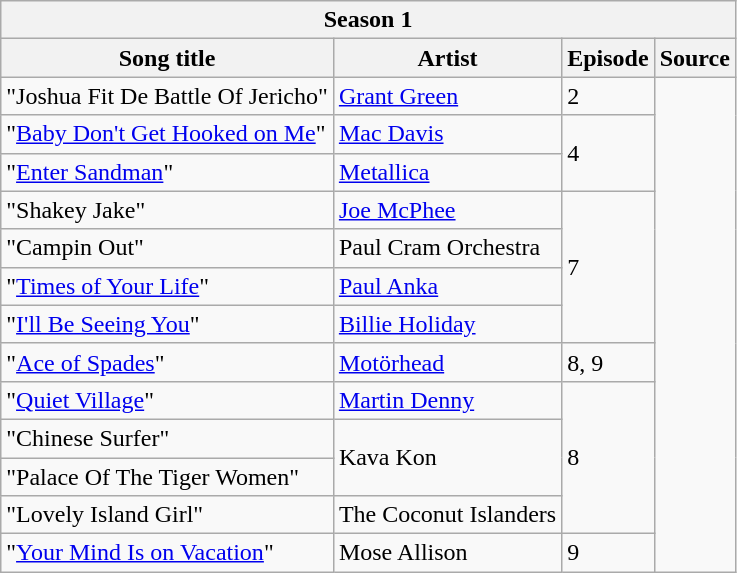<table class="wikitable">
<tr>
<th colspan="4">Season 1</th>
</tr>
<tr>
<th>Song title</th>
<th>Artist</th>
<th>Episode</th>
<th>Source</th>
</tr>
<tr>
<td>"Joshua Fit De Battle Of Jericho"</td>
<td><a href='#'>Grant Green</a></td>
<td>2</td>
<td rowspan="13"></td>
</tr>
<tr>
<td>"<a href='#'>Baby Don't Get Hooked on Me</a>"</td>
<td><a href='#'>Mac Davis</a></td>
<td rowspan="2">4</td>
</tr>
<tr>
<td>"<a href='#'>Enter Sandman</a>"</td>
<td><a href='#'>Metallica</a></td>
</tr>
<tr>
<td>"Shakey Jake"</td>
<td><a href='#'>Joe McPhee</a></td>
<td rowspan="4">7</td>
</tr>
<tr>
<td>"Campin Out"</td>
<td>Paul Cram Orchestra</td>
</tr>
<tr>
<td>"<a href='#'>Times of Your Life</a>"</td>
<td><a href='#'>Paul Anka</a></td>
</tr>
<tr>
<td>"<a href='#'>I'll Be Seeing You</a>"</td>
<td><a href='#'>Billie Holiday</a></td>
</tr>
<tr>
<td>"<a href='#'>Ace of Spades</a>"</td>
<td><a href='#'>Motörhead</a></td>
<td>8, 9</td>
</tr>
<tr>
<td>"<a href='#'>Quiet Village</a>"</td>
<td><a href='#'>Martin Denny</a></td>
<td rowspan="4">8</td>
</tr>
<tr>
<td>"Chinese Surfer"</td>
<td rowspan="2">Kava Kon</td>
</tr>
<tr>
<td>"Palace Of The Tiger Women"</td>
</tr>
<tr>
<td>"Lovely Island Girl"</td>
<td>The Coconut Islanders</td>
</tr>
<tr>
<td>"<a href='#'>Your Mind Is on Vacation</a>"</td>
<td>Mose Allison</td>
<td>9</td>
</tr>
</table>
